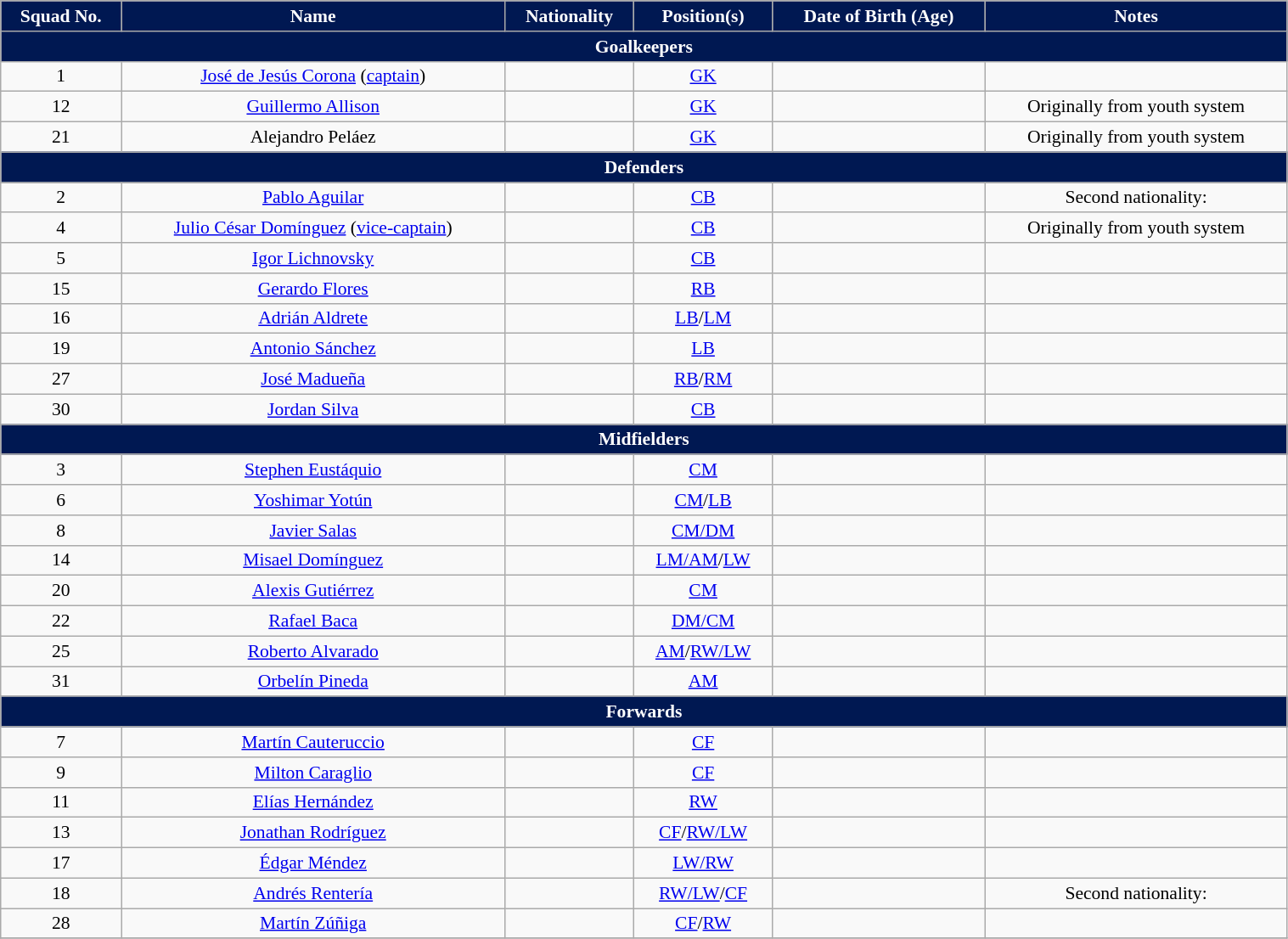<table class="wikitable" style="text-align:center; font-size:90%; width:80%">
<tr>
<th style="background:#001852; color:white; text-align:center;">Squad No.</th>
<th style="background:#001852; color:white; text-align:center;">Name</th>
<th style="background:#001852; color:white; text-align:center;">Nationality</th>
<th style="background:#001852; color:white; text-align:center;">Position(s)</th>
<th style="background:#001852; color:white; text-align:center;">Date of Birth (Age)</th>
<th style="background:#001852; color:white; text-align:center;">Notes</th>
</tr>
<tr>
<th colspan="6" style="background:#001852; color:white; text-align:center">Goalkeepers</th>
</tr>
<tr>
<td>1</td>
<td><a href='#'>José de Jesús Corona</a> (<a href='#'>captain</a>)</td>
<td></td>
<td><a href='#'>GK</a></td>
<td></td>
<td></td>
</tr>
<tr>
<td>12</td>
<td><a href='#'>Guillermo Allison</a></td>
<td></td>
<td><a href='#'>GK</a></td>
<td></td>
<td>Originally from youth system</td>
</tr>
<tr>
<td>21</td>
<td>Alejandro Peláez</td>
<td></td>
<td><a href='#'>GK</a></td>
<td></td>
<td>Originally from youth system</td>
</tr>
<tr>
<th colspan="6" style="background:#001852; color:white; text-align:center">Defenders</th>
</tr>
<tr>
<td>2</td>
<td><a href='#'>Pablo Aguilar</a></td>
<td></td>
<td><a href='#'>CB</a></td>
<td></td>
<td>Second nationality: </td>
</tr>
<tr>
<td>4</td>
<td><a href='#'>Julio César Domínguez</a> (<a href='#'>vice-captain</a>)</td>
<td></td>
<td><a href='#'>CB</a></td>
<td></td>
<td>Originally from youth system</td>
</tr>
<tr>
<td>5</td>
<td><a href='#'>Igor Lichnovsky</a></td>
<td></td>
<td><a href='#'>CB</a></td>
<td></td>
<td></td>
</tr>
<tr>
<td>15</td>
<td><a href='#'>Gerardo Flores</a></td>
<td></td>
<td><a href='#'>RB</a></td>
<td></td>
<td></td>
</tr>
<tr>
<td>16</td>
<td><a href='#'>Adrián Aldrete</a></td>
<td></td>
<td><a href='#'>LB</a>/<a href='#'>LM</a></td>
<td></td>
<td></td>
</tr>
<tr>
<td>19</td>
<td><a href='#'>Antonio Sánchez</a></td>
<td></td>
<td><a href='#'>LB</a></td>
<td></td>
<td></td>
</tr>
<tr>
<td>27</td>
<td><a href='#'>José Madueña</a></td>
<td></td>
<td><a href='#'>RB</a>/<a href='#'>RM</a></td>
<td></td>
<td></td>
</tr>
<tr>
<td>30</td>
<td><a href='#'>Jordan Silva</a></td>
<td></td>
<td><a href='#'>CB</a></td>
<td></td>
<td></td>
</tr>
<tr>
<th style="background:#001852; color:white; text-align:center" colspan="6">Midfielders</th>
</tr>
<tr>
<td>3</td>
<td><a href='#'>Stephen Eustáquio</a></td>
<td></td>
<td><a href='#'>CM</a></td>
<td></td>
<td></td>
</tr>
<tr>
<td>6</td>
<td><a href='#'>Yoshimar Yotún</a></td>
<td></td>
<td><a href='#'>CM</a>/<a href='#'>LB</a></td>
<td></td>
<td></td>
</tr>
<tr>
<td>8</td>
<td><a href='#'>Javier Salas</a></td>
<td></td>
<td><a href='#'>CM/DM</a></td>
<td></td>
<td></td>
</tr>
<tr>
<td>14</td>
<td><a href='#'>Misael Domínguez</a></td>
<td></td>
<td><a href='#'>LM/AM</a>/<a href='#'>LW</a></td>
<td></td>
<td></td>
</tr>
<tr>
<td>20</td>
<td><a href='#'>Alexis Gutiérrez</a></td>
<td></td>
<td><a href='#'>CM</a></td>
<td></td>
<td></td>
</tr>
<tr>
<td>22</td>
<td><a href='#'>Rafael Baca</a></td>
<td></td>
<td><a href='#'>DM/CM</a></td>
<td></td>
<td></td>
</tr>
<tr>
<td>25</td>
<td><a href='#'>Roberto Alvarado</a></td>
<td></td>
<td><a href='#'>AM</a>/<a href='#'>RW/LW</a></td>
<td></td>
<td></td>
</tr>
<tr>
<td>31</td>
<td><a href='#'>Orbelín Pineda</a></td>
<td></td>
<td><a href='#'>AM</a></td>
<td></td>
<td></td>
</tr>
<tr>
<th style="background:#001852; color:white; text-align:center" colspan="6">Forwards</th>
</tr>
<tr>
<td>7</td>
<td><a href='#'>Martín Cauteruccio</a></td>
<td></td>
<td><a href='#'>CF</a></td>
<td></td>
<td></td>
</tr>
<tr>
<td>9</td>
<td><a href='#'>Milton Caraglio</a></td>
<td></td>
<td><a href='#'>CF</a></td>
<td></td>
<td></td>
</tr>
<tr>
<td>11</td>
<td><a href='#'>Elías Hernández</a></td>
<td></td>
<td><a href='#'>RW</a></td>
<td></td>
<td></td>
</tr>
<tr>
<td>13</td>
<td><a href='#'>Jonathan Rodríguez</a></td>
<td></td>
<td><a href='#'>CF</a>/<a href='#'>RW/LW</a></td>
<td></td>
<td></td>
</tr>
<tr>
<td>17</td>
<td><a href='#'>Édgar Méndez</a></td>
<td></td>
<td><a href='#'>LW/RW</a></td>
<td></td>
<td></td>
</tr>
<tr>
<td>18</td>
<td><a href='#'>Andrés Rentería</a></td>
<td></td>
<td><a href='#'>RW/LW</a>/<a href='#'>CF</a></td>
<td></td>
<td>Second nationality: </td>
</tr>
<tr>
<td>28</td>
<td><a href='#'>Martín Zúñiga</a></td>
<td></td>
<td><a href='#'>CF</a>/<a href='#'>RW</a></td>
<td></td>
<td></td>
</tr>
<tr>
</tr>
</table>
